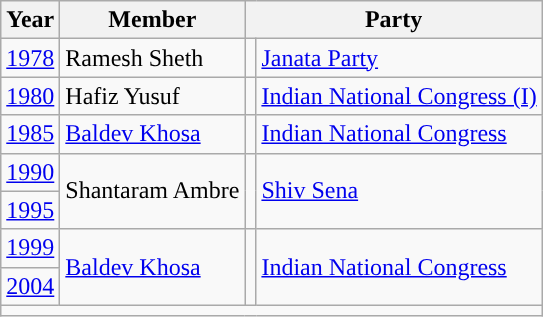<table class="wikitable">
<tr>
<th>Year</th>
<th>Member</th>
<th colspan="2">Party</th>
</tr>
<tr>
<td><a href='#'>1978</a></td>
<td>Ramesh Sheth</td>
<td style="background-color: "></td>
<td><a href='#'>Janata Party</a></td>
</tr>
<tr>
<td><a href='#'>1980</a></td>
<td>Hafiz Yusuf</td>
<td style="background-color: "></td>
<td><a href='#'>Indian National Congress (I)</a></td>
</tr>
<tr>
<td><a href='#'>1985</a></td>
<td><a href='#'>Baldev Khosa</a></td>
<td style="background-color: "></td>
<td><a href='#'>Indian National Congress</a></td>
</tr>
<tr>
<td><a href='#'>1990</a></td>
<td rowspan="2">Shantaram Ambre</td>
<td rowspan="2" style="background-color: "></td>
<td rowspan="2"><a href='#'>Shiv Sena</a></td>
</tr>
<tr>
<td><a href='#'>1995</a></td>
</tr>
<tr>
<td><a href='#'>1999</a></td>
<td rowspan="2"><a href='#'>Baldev Khosa</a></td>
<td rowspan="2" style="background-color: "></td>
<td rowspan="2"><a href='#'>Indian National Congress</a></td>
</tr>
<tr>
<td><a href='#'>2004</a></td>
</tr>
<tr>
<td colspan="4"></td>
</tr>
</table>
